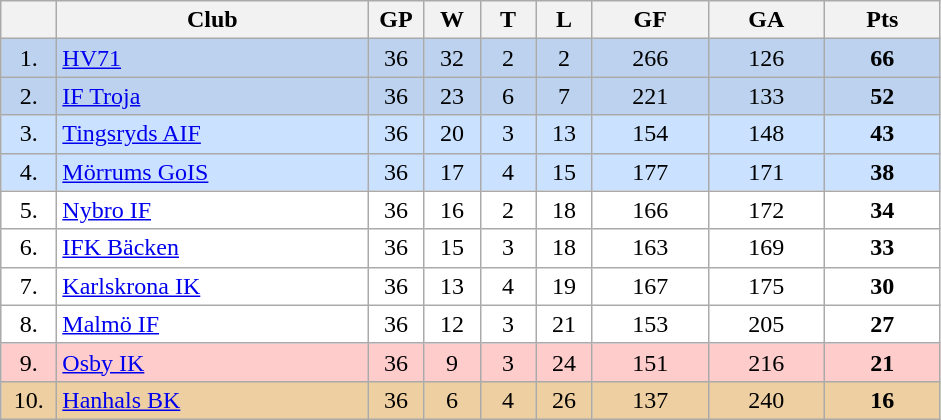<table class="wikitable">
<tr>
<th width="30"></th>
<th width="200">Club</th>
<th width="30">GP</th>
<th width="30">W</th>
<th width="30">T</th>
<th width="30">L</th>
<th width="70">GF</th>
<th width="70">GA</th>
<th width="70">Pts</th>
</tr>
<tr bgcolor="#BCD2EE" align="center">
<td>1.</td>
<td align="left"><a href='#'>HV71</a></td>
<td>36</td>
<td>32</td>
<td>2</td>
<td>2</td>
<td>266</td>
<td>126</td>
<td><strong>66</strong></td>
</tr>
<tr bgcolor="#BCD2EE" align="center">
<td>2.</td>
<td align="left"><a href='#'>IF Troja</a></td>
<td>36</td>
<td>23</td>
<td>6</td>
<td>7</td>
<td>221</td>
<td>133</td>
<td><strong>52</strong></td>
</tr>
<tr bgcolor="#CAE1FF" align="center">
<td>3.</td>
<td align="left"><a href='#'>Tingsryds AIF</a></td>
<td>36</td>
<td>20</td>
<td>3</td>
<td>13</td>
<td>154</td>
<td>148</td>
<td><strong>43</strong></td>
</tr>
<tr bgcolor="#CAE1FF" align="center">
<td>4.</td>
<td align="left"><a href='#'>Mörrums GoIS</a></td>
<td>36</td>
<td>17</td>
<td>4</td>
<td>15</td>
<td>177</td>
<td>171</td>
<td><strong>38</strong></td>
</tr>
<tr bgcolor="#FFFFFF" align="center">
<td>5.</td>
<td align="left"><a href='#'>Nybro IF</a></td>
<td>36</td>
<td>16</td>
<td>2</td>
<td>18</td>
<td>166</td>
<td>172</td>
<td><strong>34</strong></td>
</tr>
<tr bgcolor="#FFFFFF" align="center">
<td>6.</td>
<td align="left"><a href='#'>IFK Bäcken</a></td>
<td>36</td>
<td>15</td>
<td>3</td>
<td>18</td>
<td>163</td>
<td>169</td>
<td><strong>33</strong></td>
</tr>
<tr bgcolor="#FFFFFF" align="center">
<td>7.</td>
<td align="left"><a href='#'>Karlskrona IK</a></td>
<td>36</td>
<td>13</td>
<td>4</td>
<td>19</td>
<td>167</td>
<td>175</td>
<td><strong>30</strong></td>
</tr>
<tr bgcolor="#FFFFFF" align="center">
<td>8.</td>
<td align="left"><a href='#'>Malmö IF</a></td>
<td>36</td>
<td>12</td>
<td>3</td>
<td>21</td>
<td>153</td>
<td>205</td>
<td><strong>27</strong></td>
</tr>
<tr bgcolor="#FFCCCC" align="center">
<td>9.</td>
<td align="left"><a href='#'>Osby IK</a></td>
<td>36</td>
<td>9</td>
<td>3</td>
<td>24</td>
<td>151</td>
<td>216</td>
<td><strong>21</strong></td>
</tr>
<tr bgcolor="#EECFA1" align="center">
<td>10.</td>
<td align="left"><a href='#'>Hanhals BK</a></td>
<td>36</td>
<td>6</td>
<td>4</td>
<td>26</td>
<td>137</td>
<td>240</td>
<td><strong>16</strong></td>
</tr>
</table>
